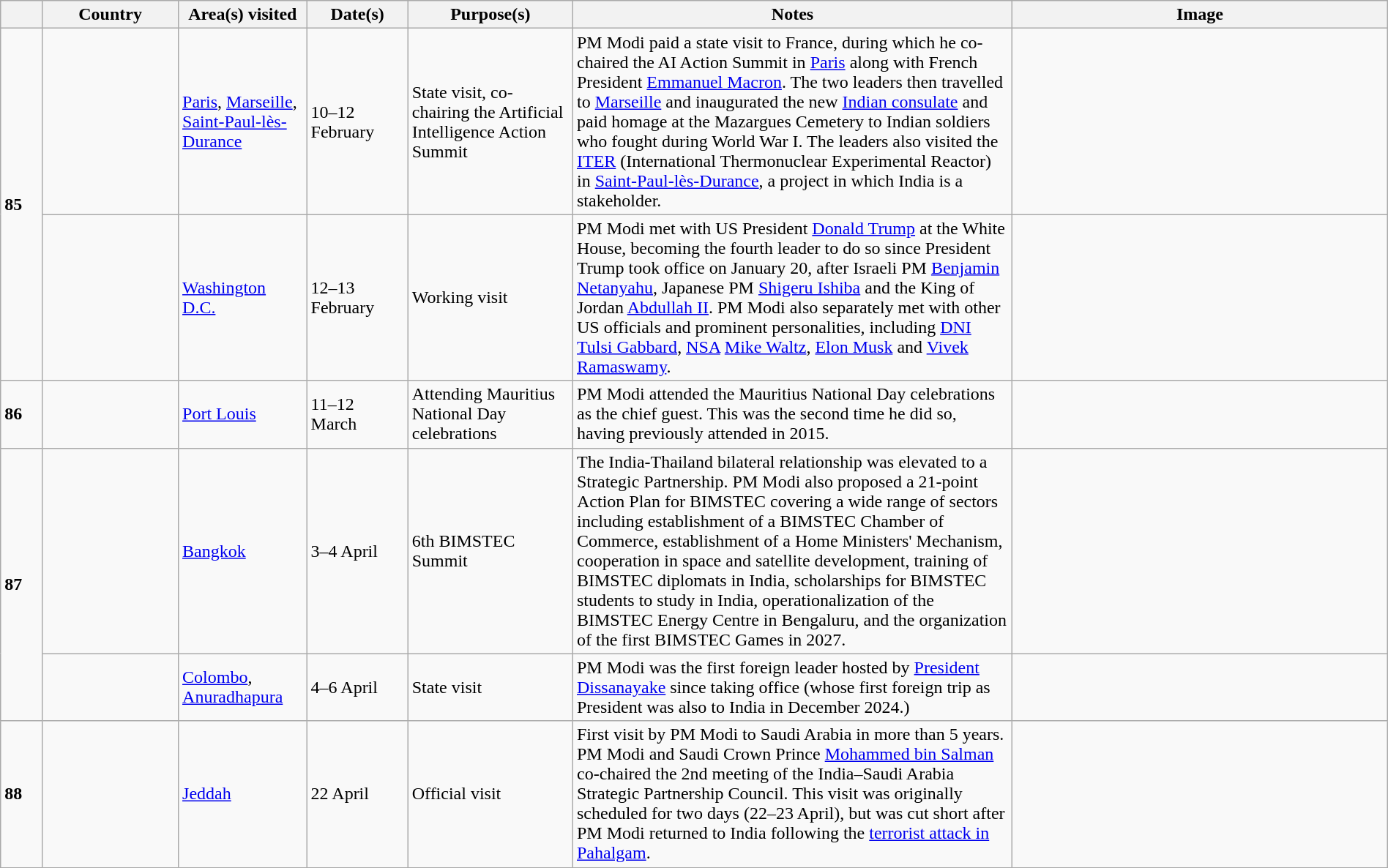<table class="wikitable outercollapse sortable" style="margin: 1em auto 1em auto">
<tr>
<th style="width: 3%;"></th>
<th width="150">Country</th>
<th width="120">Area(s) visited</th>
<th width="100">Date(s)</th>
<th width="180">Purpose(s)</th>
<th width="550">Notes</th>
<th width="500">Image</th>
</tr>
<tr>
<td rowspan="2"><strong>85</strong></td>
<td></td>
<td><a href='#'>Paris</a>, <a href='#'>Marseille</a>,  <a href='#'>Saint-Paul-lès-Durance</a></td>
<td>10–12 February</td>
<td>State visit, co-chairing the Artificial Intelligence Action Summit</td>
<td> PM Modi paid a state visit to France, during which he co-chaired the AI Action Summit in <a href='#'>Paris</a> along with French President <a href='#'>Emmanuel Macron</a>. The two leaders then travelled to <a href='#'>Marseille</a> and inaugurated the new <a href='#'>Indian consulate</a> and paid homage at the Mazargues Cemetery to Indian soldiers who fought during World War I. The leaders also visited the <a href='#'>ITER</a> (International Thermonuclear Experimental Reactor) in <a href='#'>Saint-Paul-lès-Durance</a>, a project in which India is a stakeholder.</td>
<td></td>
</tr>
<tr>
<td></td>
<td><a href='#'>Washington D.C.</a></td>
<td>12–13 February</td>
<td>Working visit</td>
<td> PM Modi met with US President <a href='#'>Donald Trump</a> at the White House, becoming the fourth leader to do so since President Trump took office on January 20, after Israeli PM <a href='#'>Benjamin Netanyahu</a>, Japanese PM <a href='#'>Shigeru Ishiba</a> and the King of Jordan <a href='#'>Abdullah II</a>. PM Modi also separately met with other US officials and prominent personalities, including <a href='#'>DNI</a> <a href='#'>Tulsi Gabbard</a>, <a href='#'>NSA</a> <a href='#'>Mike Waltz</a>, <a href='#'>Elon Musk</a> and <a href='#'>Vivek Ramaswamy</a>.</td>
<td></td>
</tr>
<tr>
<td rowspan="1"><strong>86</strong></td>
<td></td>
<td><a href='#'>Port Louis</a></td>
<td>11–12 March</td>
<td>Attending Mauritius National Day celebrations</td>
<td> PM Modi attended the Mauritius National Day celebrations as the chief guest. This was the second time he did so, having previously attended in 2015.</td>
<td></td>
</tr>
<tr>
<td rowspan="2"><strong>87</strong></td>
<td></td>
<td><a href='#'>Bangkok</a></td>
<td>3–4 April</td>
<td>6th BIMSTEC Summit</td>
<td>The India-Thailand bilateral relationship was elevated to a Strategic Partnership. PM Modi also proposed a 21-point Action Plan for BIMSTEC covering a wide range of sectors including establishment of a BIMSTEC Chamber of Commerce, establishment of a Home Ministers' Mechanism, cooperation in space and satellite development, training of BIMSTEC diplomats in India, scholarships for BIMSTEC students to study in India, operationalization of the BIMSTEC Energy Centre in Bengaluru, and the organization of the first BIMSTEC Games in 2027.</td>
<td></td>
</tr>
<tr>
<td></td>
<td><a href='#'>Colombo</a>, <a href='#'>Anuradhapura</a></td>
<td>4–6 April</td>
<td>State visit</td>
<td>PM Modi was the first foreign leader hosted by <a href='#'>President  Dissanayake</a> since taking office (whose first foreign trip as President was also to India in December 2024.)</td>
<td></td>
</tr>
<tr>
<td><strong>88</strong></td>
<td></td>
<td><a href='#'>Jeddah</a></td>
<td>22 April</td>
<td>Official visit</td>
<td>First visit by PM Modi to Saudi Arabia in more than 5 years. PM Modi and Saudi Crown Prince <a href='#'>Mohammed bin Salman</a> co-chaired the 2nd meeting of the India–Saudi Arabia Strategic Partnership Council. This visit was originally scheduled for two days (22–23 April), but was cut short after PM Modi returned to India following the <a href='#'>terrorist attack in Pahalgam</a>.</td>
<td></td>
</tr>
</table>
